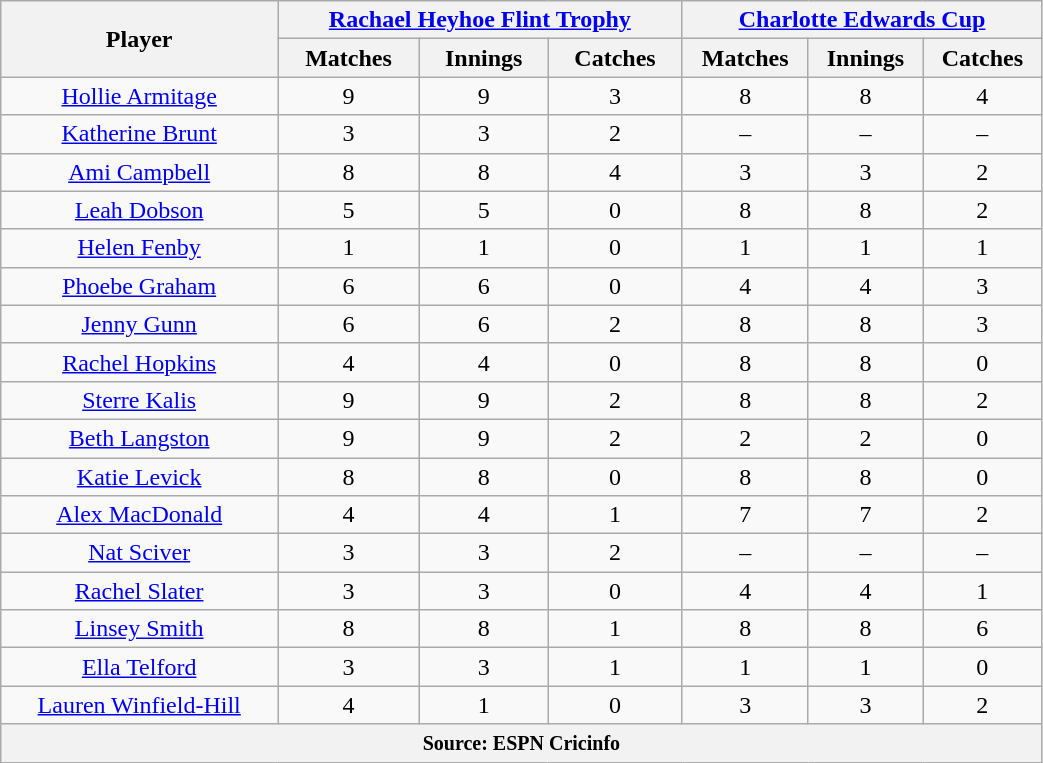<table class="wikitable" style="text-align:center; width:55%;">
<tr>
<th rowspan=2>Player</th>
<th colspan=3><a href='#'>Rachael Heyhoe Flint Trophy</a></th>
<th colspan=3><a href='#'>Charlotte Edwards Cup</a></th>
</tr>
<tr>
<th>Matches</th>
<th>Innings</th>
<th>Catches</th>
<th>Matches</th>
<th>Innings</th>
<th>Catches</th>
</tr>
<tr>
<td><a href='#'>Hollie Armitage</a></td>
<td>9</td>
<td>9</td>
<td>3</td>
<td>8</td>
<td>8</td>
<td>4</td>
</tr>
<tr>
<td><a href='#'>Katherine Brunt</a></td>
<td>3</td>
<td>3</td>
<td>2</td>
<td>–</td>
<td>–</td>
<td>–</td>
</tr>
<tr>
<td><a href='#'>Ami Campbell</a></td>
<td>8</td>
<td>8</td>
<td>4</td>
<td>3</td>
<td>3</td>
<td>2</td>
</tr>
<tr>
<td><a href='#'>Leah Dobson</a></td>
<td>5</td>
<td>5</td>
<td>0</td>
<td>8</td>
<td>8</td>
<td>2</td>
</tr>
<tr>
<td><a href='#'>Helen Fenby</a></td>
<td>1</td>
<td>1</td>
<td>0</td>
<td>1</td>
<td>1</td>
<td>1</td>
</tr>
<tr>
<td><a href='#'>Phoebe Graham</a></td>
<td>6</td>
<td>6</td>
<td>0</td>
<td>4</td>
<td>4</td>
<td>3</td>
</tr>
<tr>
<td><a href='#'>Jenny Gunn</a></td>
<td>6</td>
<td>6</td>
<td>2</td>
<td>8</td>
<td>8</td>
<td>3</td>
</tr>
<tr>
<td><a href='#'>Rachel Hopkins</a></td>
<td>4</td>
<td>4</td>
<td>0</td>
<td>8</td>
<td>8</td>
<td>0</td>
</tr>
<tr>
<td><a href='#'>Sterre Kalis</a></td>
<td>9</td>
<td>9</td>
<td>2</td>
<td>8</td>
<td>8</td>
<td>2</td>
</tr>
<tr>
<td><a href='#'>Beth Langston</a></td>
<td>9</td>
<td>9</td>
<td>2</td>
<td>2</td>
<td>2</td>
<td>0</td>
</tr>
<tr>
<td><a href='#'>Katie Levick</a></td>
<td>8</td>
<td>8</td>
<td>0</td>
<td>8</td>
<td>8</td>
<td>0</td>
</tr>
<tr>
<td><a href='#'>Alex MacDonald</a></td>
<td>4</td>
<td>4</td>
<td>1</td>
<td>7</td>
<td>7</td>
<td>2</td>
</tr>
<tr>
<td><a href='#'>Nat Sciver</a></td>
<td>3</td>
<td>3</td>
<td>2</td>
<td>–</td>
<td>–</td>
<td>–</td>
</tr>
<tr>
<td><a href='#'>Rachel Slater</a></td>
<td>3</td>
<td>3</td>
<td>0</td>
<td>4</td>
<td>4</td>
<td>1</td>
</tr>
<tr>
<td><a href='#'>Linsey Smith</a></td>
<td>8</td>
<td>8</td>
<td>1</td>
<td>8</td>
<td>8</td>
<td>6</td>
</tr>
<tr>
<td><a href='#'>Ella Telford</a></td>
<td>3</td>
<td>3</td>
<td>1</td>
<td>1</td>
<td>1</td>
<td>0</td>
</tr>
<tr>
<td><a href='#'>Lauren Winfield-Hill</a></td>
<td>4</td>
<td>1</td>
<td>0</td>
<td>3</td>
<td>3</td>
<td>2</td>
</tr>
<tr>
<th colspan="7"><small>Source: ESPN Cricinfo</small></th>
</tr>
</table>
